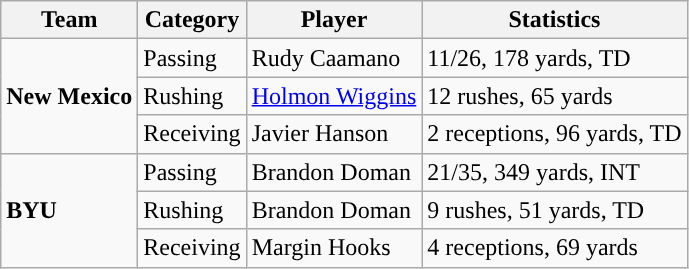<table class="wikitable" style="float: left;">
<tr>
<th>Team</th>
<th>Category</th>
<th>Player</th>
<th>Statistics</th>
</tr>
<tr>
<td rowspan=3><strong>New Mexico</strong></td>
<td>Passing</td>
<td>Rudy Caamano</td>
<td>11/26, 178 yards, TD</td>
</tr>
<tr>
<td>Rushing</td>
<td><a href='#'>Holmon Wiggins</a></td>
<td>12 rushes, 65 yards</td>
</tr>
<tr>
<td>Receiving</td>
<td>Javier Hanson</td>
<td>2 receptions, 96 yards, TD</td>
</tr>
<tr>
<td rowspan=3><strong>BYU</strong></td>
<td>Passing</td>
<td>Brandon Doman</td>
<td>21/35, 349 yards, INT</td>
</tr>
<tr>
<td>Rushing</td>
<td>Brandon Doman</td>
<td>9 rushes, 51 yards, TD</td>
</tr>
<tr>
<td>Receiving</td>
<td>Margin Hooks</td>
<td>4 receptions, 69 yards</td>
</tr>
</table>
